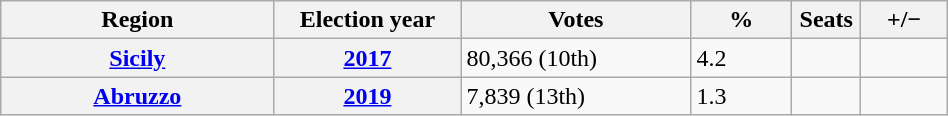<table class=wikitable style="width:50%; border:1px #AAAAFF solid">
<tr>
<th width=19%>Region</th>
<th width=13%>Election year</th>
<th width=16%>Votes</th>
<th width=7%>%</th>
<th width=1%>Seats</th>
<th width=6%>+/−</th>
</tr>
<tr>
<th><a href='#'>Sicily</a></th>
<th><a href='#'>2017</a></th>
<td>80,366 (10th)</td>
<td>4.2</td>
<td></td>
<td></td>
</tr>
<tr>
<th><a href='#'>Abruzzo</a></th>
<th><a href='#'>2019</a></th>
<td>7,839 (13th)</td>
<td>1.3</td>
<td></td>
<td></td>
</tr>
</table>
